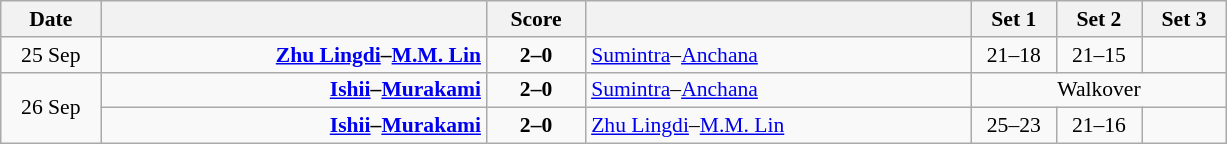<table class="wikitable" style="text-align: center; font-size:90% ">
<tr>
<th width="60">Date</th>
<th align="right" width="250"></th>
<th width="60">Score</th>
<th align="left" width="250"></th>
<th width="50">Set 1</th>
<th width="50">Set 2</th>
<th width="50">Set 3</th>
</tr>
<tr>
<td>25 Sep</td>
<td align=right><strong><a href='#'>Zhu Lingdi</a>–<a href='#'>M.M. Lin</a> </strong></td>
<td align=center><strong>2–0</strong></td>
<td align=left> <a href='#'>Sumintra</a>–<a href='#'>Anchana</a></td>
<td>21–18</td>
<td>21–15</td>
<td></td>
</tr>
<tr>
<td rowspan=2>26 Sep</td>
<td align=right><strong><a href='#'>Ishii</a>–<a href='#'>Murakami</a> </strong></td>
<td align=center><strong>2–0</strong></td>
<td align=left> <a href='#'>Sumintra</a>–<a href='#'>Anchana</a></td>
<td colspan=3>Walkover</td>
</tr>
<tr>
<td align=right><strong><a href='#'>Ishii</a>–<a href='#'>Murakami</a> </strong></td>
<td align=center><strong>2–0</strong></td>
<td align=left> <a href='#'>Zhu Lingdi</a>–<a href='#'>M.M. Lin</a></td>
<td>25–23</td>
<td>21–16</td>
<td></td>
</tr>
</table>
